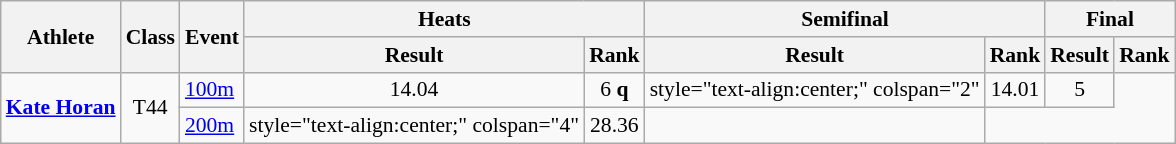<table class=wikitable style="font-size:90%">
<tr>
<th rowspan="2">Athlete</th>
<th rowspan="2">Class</th>
<th rowspan="2">Event</th>
<th colspan="2">Heats</th>
<th colspan="2">Semifinal</th>
<th colspan="2">Final</th>
</tr>
<tr>
<th>Result</th>
<th>Rank</th>
<th>Result</th>
<th>Rank</th>
<th>Result</th>
<th>Rank</th>
</tr>
<tr>
<td rowspan="2"><strong><a href='#'>Kate Horan</a></strong></td>
<td rowspan="2" style="text-align:center;">T44</td>
<td><a href='#'>100m</a></td>
<td style="text-align:center;">14.04</td>
<td style="text-align:center;">6 <strong>q</strong></td>
<td>style="text-align:center;" colspan="2" </td>
<td style="text-align:center;">14.01</td>
<td style="text-align:center;">5</td>
</tr>
<tr>
<td><a href='#'>200m</a></td>
<td>style="text-align:center;" colspan="4" </td>
<td style="text-align:center;">28.36</td>
<td style="text-align:center;"></td>
</tr>
</table>
